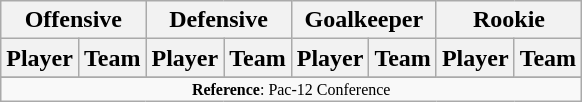<table class="wikitable">
<tr>
<th colspan="2">Offensive</th>
<th colspan="2">Defensive</th>
<th colspan="2">Goalkeeper</th>
<th colspan="2">Rookie</th>
</tr>
<tr>
<th>Player</th>
<th>Team</th>
<th>Player</th>
<th>Team</th>
<th>Player</th>
<th>Team</th>
<th>Player</th>
<th>Team</th>
</tr>
<tr>
</tr>
<tr>
<td colspan="12"  style="font-size:8pt; text-align:center;"><strong>Reference</strong>: Pac-12 Conference</td>
</tr>
</table>
